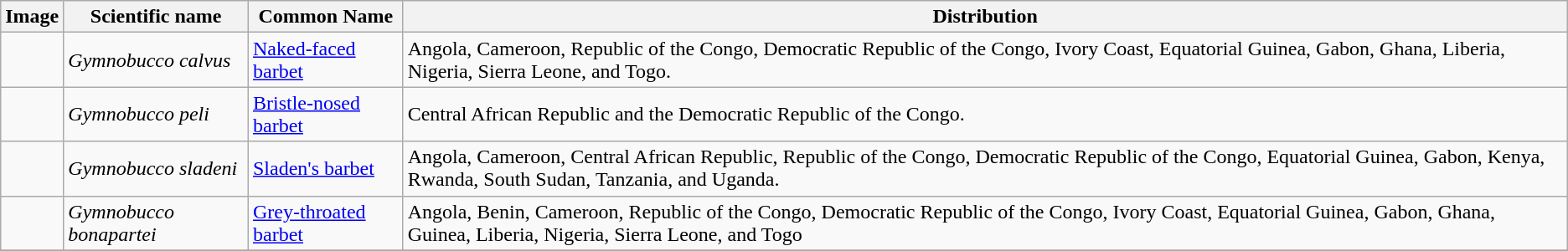<table class="wikitable">
<tr>
<th>Image</th>
<th>Scientific name</th>
<th>Common Name</th>
<th>Distribution</th>
</tr>
<tr>
<td></td>
<td><em>Gymnobucco calvus</em></td>
<td><a href='#'>Naked-faced barbet</a></td>
<td>Angola, Cameroon, Republic of the Congo, Democratic Republic of the Congo, Ivory Coast, Equatorial Guinea, Gabon, Ghana, Liberia, Nigeria, Sierra Leone, and Togo.</td>
</tr>
<tr>
<td></td>
<td><em>Gymnobucco peli</em></td>
<td><a href='#'>Bristle-nosed barbet</a></td>
<td>Central African Republic and the Democratic Republic of the Congo.</td>
</tr>
<tr>
<td></td>
<td><em>Gymnobucco sladeni</em></td>
<td><a href='#'>Sladen's barbet</a></td>
<td>Angola, Cameroon, Central African Republic, Republic of the Congo, Democratic Republic of the Congo, Equatorial Guinea, Gabon, Kenya, Rwanda, South Sudan, Tanzania, and Uganda.</td>
</tr>
<tr>
<td></td>
<td><em>Gymnobucco bonapartei</em></td>
<td><a href='#'>Grey-throated barbet</a></td>
<td>Angola, Benin, Cameroon, Republic of the Congo, Democratic Republic of the Congo, Ivory Coast, Equatorial Guinea, Gabon, Ghana, Guinea, Liberia, Nigeria, Sierra Leone, and Togo</td>
</tr>
<tr>
</tr>
</table>
